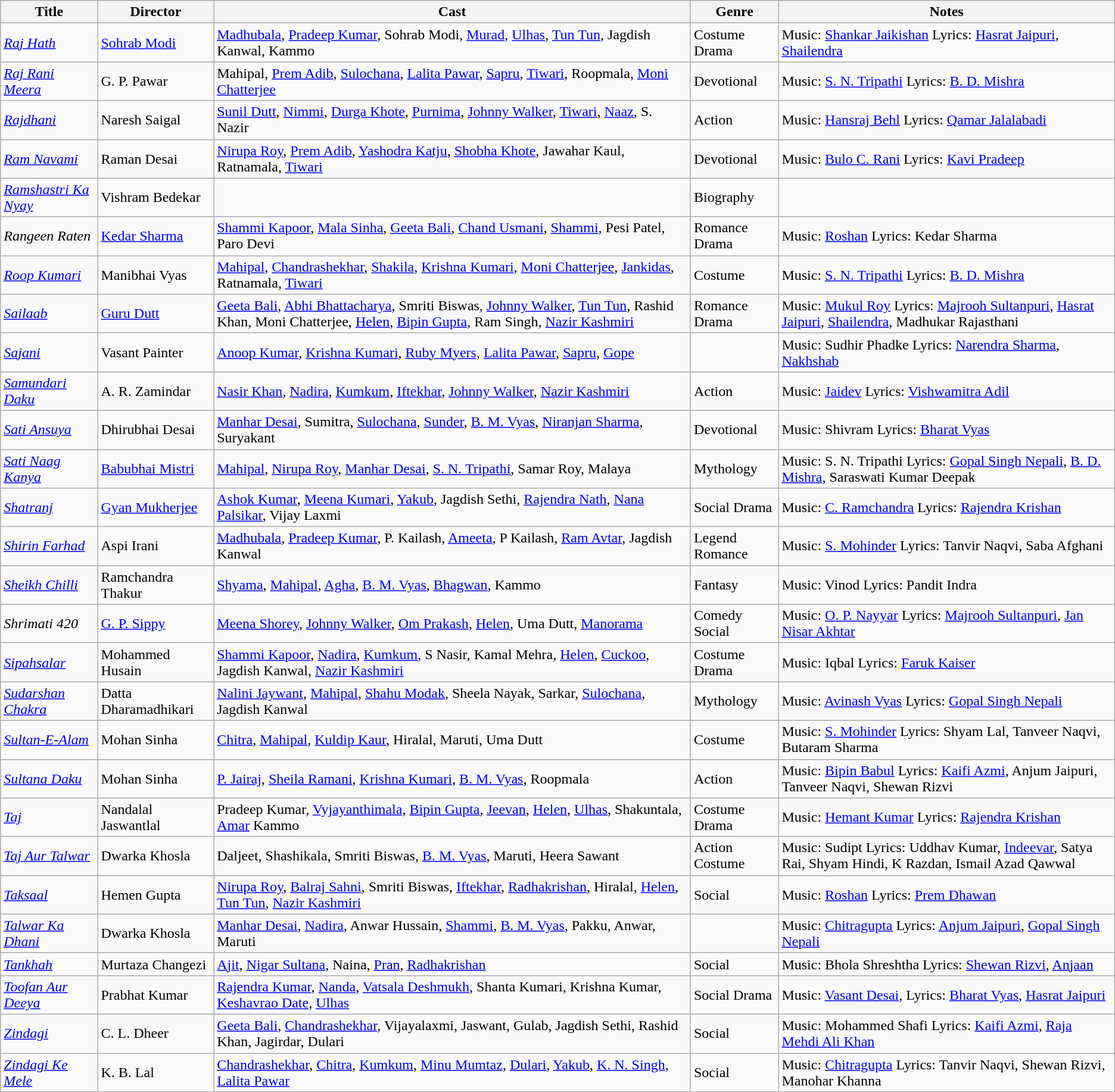<table class="wikitable">
<tr>
<th>Title</th>
<th>Director</th>
<th>Cast</th>
<th>Genre</th>
<th>Notes</th>
</tr>
<tr>
<td><em><a href='#'>Raj Hath</a></em></td>
<td><a href='#'>Sohrab Modi</a></td>
<td><a href='#'>Madhubala</a>, <a href='#'>Pradeep Kumar</a>, Sohrab Modi, <a href='#'>Murad</a>, <a href='#'>Ulhas</a>, <a href='#'>Tun Tun</a>, Jagdish Kanwal, Kammo</td>
<td>Costume Drama</td>
<td>Music: <a href='#'>Shankar Jaikishan</a> Lyrics: <a href='#'>Hasrat Jaipuri</a>, <a href='#'>Shailendra</a></td>
</tr>
<tr>
<td><em><a href='#'>Raj Rani Meera</a></em></td>
<td>G. P. Pawar</td>
<td>Mahipal, <a href='#'>Prem Adib</a>, <a href='#'>Sulochana</a>, <a href='#'>Lalita Pawar</a>, <a href='#'>Sapru</a>, <a href='#'>Tiwari</a>, Roopmala, <a href='#'>Moni Chatterjee</a></td>
<td>Devotional</td>
<td>Music: <a href='#'>S. N. Tripathi</a> Lyrics: <a href='#'>B. D. Mishra</a></td>
</tr>
<tr>
<td><em><a href='#'>Rajdhani</a></em></td>
<td>Naresh Saigal</td>
<td><a href='#'>Sunil Dutt</a>, <a href='#'>Nimmi</a>, <a href='#'>Durga Khote</a>, <a href='#'>Purnima</a>, <a href='#'>Johnny Walker</a>, <a href='#'>Tiwari</a>, <a href='#'>Naaz</a>, S. Nazir</td>
<td>Action</td>
<td>Music: <a href='#'>Hansraj Behl</a> Lyrics: <a href='#'>Qamar Jalalabadi</a></td>
</tr>
<tr>
<td><em><a href='#'>Ram Navami</a></em></td>
<td>Raman Desai</td>
<td><a href='#'>Nirupa Roy</a>, <a href='#'>Prem Adib</a>, <a href='#'>Yashodra Katju</a>, <a href='#'>Shobha Khote</a>, Jawahar Kaul, Ratnamala, <a href='#'>Tiwari</a></td>
<td>Devotional</td>
<td>Music: <a href='#'>Bulo C. Rani</a> Lyrics: <a href='#'>Kavi Pradeep</a></td>
</tr>
<tr>
<td><em><a href='#'>Ramshastri Ka Nyay</a></em></td>
<td>Vishram Bedekar</td>
<td></td>
<td>Biography</td>
<td></td>
</tr>
<tr>
<td><em>Rangeen Raten</em></td>
<td><a href='#'>Kedar Sharma</a></td>
<td><a href='#'>Shammi Kapoor</a>, <a href='#'>Mala Sinha</a>, <a href='#'>Geeta Bali</a>, <a href='#'>Chand Usmani</a>, <a href='#'>Shammi</a>, Pesi Patel, Paro Devi</td>
<td>Romance Drama</td>
<td>Music: <a href='#'>Roshan</a> Lyrics: Kedar Sharma</td>
</tr>
<tr>
<td><em><a href='#'>Roop Kumari</a></em></td>
<td>Manibhai Vyas</td>
<td><a href='#'>Mahipal</a>, <a href='#'>Chandrashekhar</a>, <a href='#'>Shakila</a>, <a href='#'>Krishna Kumari</a>, <a href='#'>Moni Chatterjee</a>, <a href='#'>Jankidas</a>, Ratnamala, <a href='#'>Tiwari</a></td>
<td>Costume</td>
<td>Music: <a href='#'>S. N. Tripathi</a> Lyrics: <a href='#'>B. D. Mishra</a></td>
</tr>
<tr>
<td><em><a href='#'>Sailaab</a></em></td>
<td><a href='#'>Guru Dutt</a></td>
<td><a href='#'>Geeta Bali</a>, <a href='#'>Abhi Bhattacharya</a>, Smriti Biswas, <a href='#'>Johnny Walker</a>, <a href='#'>Tun Tun</a>, Rashid Khan, Moni Chatterjee, <a href='#'>Helen</a>, <a href='#'>Bipin Gupta</a>, Ram Singh, <a href='#'>Nazir Kashmiri</a></td>
<td>Romance Drama</td>
<td>Music: <a href='#'>Mukul Roy</a> Lyrics: <a href='#'>Majrooh Sultanpuri</a>, <a href='#'>Hasrat Jaipuri</a>, <a href='#'>Shailendra</a>, Madhukar Rajasthani</td>
</tr>
<tr>
<td><em><a href='#'>Sajani</a></em></td>
<td>Vasant Painter</td>
<td><a href='#'>Anoop Kumar</a>, <a href='#'>Krishna Kumari</a>, <a href='#'>Ruby Myers</a>, <a href='#'>Lalita Pawar</a>, <a href='#'>Sapru</a>, <a href='#'>Gope</a></td>
<td></td>
<td>Music: Sudhir Phadke Lyrics: <a href='#'>Narendra Sharma</a>, <a href='#'>Nakhshab</a></td>
</tr>
<tr>
<td><em><a href='#'>Samundari Daku</a></em></td>
<td>A. R. Zamindar</td>
<td><a href='#'>Nasir Khan</a>, <a href='#'>Nadira</a>, <a href='#'>Kumkum</a>, <a href='#'>Iftekhar</a>, <a href='#'>Johnny Walker</a>, <a href='#'>Nazir Kashmiri</a></td>
<td>Action</td>
<td>Music: <a href='#'>Jaidev</a> Lyrics: <a href='#'>Vishwamitra Adil</a></td>
</tr>
<tr>
<td><em><a href='#'>Sati Ansuya</a></em></td>
<td>Dhirubhai Desai</td>
<td><a href='#'>Manhar Desai</a>, Sumitra, <a href='#'>Sulochana</a>, <a href='#'>Sunder</a>, <a href='#'>B. M. Vyas</a>, <a href='#'>Niranjan Sharma</a>, Suryakant</td>
<td>Devotional</td>
<td>Music: Shivram Lyrics: <a href='#'>Bharat Vyas</a></td>
</tr>
<tr>
<td><em><a href='#'>Sati Naag Kanya</a></em></td>
<td><a href='#'>Babubhai Mistri</a></td>
<td><a href='#'>Mahipal</a>, <a href='#'>Nirupa Roy</a>, <a href='#'>Manhar Desai</a>, <a href='#'>S. N. Tripathi</a>, Samar Roy, Malaya</td>
<td>Mythology</td>
<td>Music: S. N. Tripathi Lyrics: <a href='#'>Gopal Singh Nepali</a>, <a href='#'>B. D. Mishra</a>, Saraswati Kumar Deepak</td>
</tr>
<tr>
<td><em><a href='#'>Shatranj</a></em></td>
<td><a href='#'>Gyan Mukherjee</a></td>
<td><a href='#'>Ashok Kumar</a>, <a href='#'>Meena Kumari</a>, <a href='#'>Yakub</a>, Jagdish Sethi, <a href='#'>Rajendra Nath</a>, <a href='#'>Nana Palsikar</a>, Vijay Laxmi</td>
<td>Social Drama</td>
<td>Music: <a href='#'>C. Ramchandra</a> Lyrics: <a href='#'>Rajendra Krishan</a></td>
</tr>
<tr>
<td><em><a href='#'>Shirin Farhad</a></em></td>
<td>Aspi Irani</td>
<td><a href='#'>Madhubala</a>, <a href='#'>Pradeep Kumar</a>, P. Kailash, <a href='#'>Ameeta</a>,  P Kailash, <a href='#'>Ram Avtar</a>, Jagdish Kanwal</td>
<td>Legend Romance</td>
<td>Music: <a href='#'>S. Mohinder</a> Lyrics: Tanvir Naqvi, Saba Afghani</td>
</tr>
<tr>
<td><em><a href='#'>Sheikh Chilli</a></em></td>
<td>Ramchandra Thakur</td>
<td><a href='#'>Shyama</a>, <a href='#'>Mahipal</a>, <a href='#'>Agha</a>, <a href='#'>B. M. Vyas</a>, <a href='#'>Bhagwan</a>, Kammo</td>
<td>Fantasy</td>
<td>Music: Vinod Lyrics: Pandit Indra</td>
</tr>
<tr>
<td><em>Shrimati 420</em></td>
<td><a href='#'>G. P. Sippy</a></td>
<td><a href='#'>Meena Shorey</a>, <a href='#'>Johnny Walker</a>, <a href='#'>Om Prakash</a>, <a href='#'>Helen</a>, Uma Dutt, <a href='#'>Manorama</a></td>
<td>Comedy Social</td>
<td>Music: <a href='#'>O. P. Nayyar</a> Lyrics: <a href='#'>Majrooh Sultanpuri</a>, <a href='#'>Jan Nisar Akhtar</a></td>
</tr>
<tr>
<td><em><a href='#'>Sipahsalar</a></em></td>
<td>Mohammed Husain</td>
<td><a href='#'>Shammi Kapoor</a>, <a href='#'>Nadira</a>, <a href='#'>Kumkum</a>, S Nasir, Kamal Mehra, <a href='#'>Helen</a>, <a href='#'>Cuckoo</a>, Jagdish Kanwal, <a href='#'>Nazir Kashmiri</a></td>
<td>Costume Drama</td>
<td>Music: Iqbal Lyrics: <a href='#'>Faruk Kaiser</a></td>
</tr>
<tr>
<td><em><a href='#'>Sudarshan Chakra</a></em></td>
<td>Datta Dharamadhikari</td>
<td><a href='#'>Nalini Jaywant</a>, <a href='#'>Mahipal</a>, <a href='#'>Shahu Modak</a>, Sheela Nayak, Sarkar, <a href='#'>Sulochana</a>, Jagdish Kanwal</td>
<td>Mythology</td>
<td>Music: <a href='#'>Avinash Vyas</a> Lyrics: <a href='#'>Gopal Singh Nepali</a></td>
</tr>
<tr>
<td><em><a href='#'>Sultan-E-Alam</a></em></td>
<td>Mohan Sinha</td>
<td><a href='#'>Chitra</a>, <a href='#'>Mahipal</a>, <a href='#'>Kuldip Kaur</a>, Hiralal, Maruti, Uma Dutt</td>
<td>Costume</td>
<td>Music: <a href='#'>S. Mohinder</a> Lyrics: Shyam Lal, Tanveer Naqvi, Butaram Sharma</td>
</tr>
<tr>
<td><em><a href='#'>Sultana Daku</a></em></td>
<td>Mohan Sinha</td>
<td><a href='#'>P. Jairaj</a>, <a href='#'>Sheila Ramani</a>, <a href='#'>Krishna Kumari</a>, <a href='#'>B. M. Vyas</a>, Roopmala</td>
<td>Action</td>
<td>Music: <a href='#'>Bipin Babul</a> Lyrics: <a href='#'>Kaifi Azmi</a>, Anjum Jaipuri, Tanveer Naqvi, Shewan Rizvi</td>
</tr>
<tr>
<td><em><a href='#'>Taj</a></em></td>
<td>Nandalal Jaswantlal</td>
<td>Pradeep Kumar, <a href='#'>Vyjayanthimala</a>, <a href='#'>Bipin Gupta</a>, <a href='#'>Jeevan</a>, <a href='#'>Helen</a>, <a href='#'>Ulhas</a>, Shakuntala, <a href='#'>Amar</a> Kammo</td>
<td>Costume Drama</td>
<td>Music: <a href='#'>Hemant Kumar</a> Lyrics: <a href='#'>Rajendra Krishan</a></td>
</tr>
<tr>
<td><em><a href='#'>Taj Aur Talwar</a></em></td>
<td>Dwarka Khosla</td>
<td>Daljeet, Shashikala, Smriti Biswas, <a href='#'>B. M. Vyas</a>, Maruti, Heera Sawant</td>
<td>Action Costume</td>
<td>Music: Sudipt Lyrics: Uddhav Kumar, <a href='#'>Indeevar</a>, Satya Rai, Shyam Hindi,  K Razdan, Ismail Azad Qawwal</td>
</tr>
<tr>
<td><em><a href='#'>Taksaal</a></em></td>
<td>Hemen Gupta</td>
<td><a href='#'>Nirupa Roy</a>, <a href='#'>Balraj Sahni</a>, Smriti Biswas, <a href='#'>Iftekhar</a>, <a href='#'>Radhakrishan</a>, Hiralal, <a href='#'>Helen</a>, <a href='#'>Tun Tun</a>, <a href='#'>Nazir Kashmiri</a></td>
<td>Social</td>
<td>Music: <a href='#'>Roshan</a> Lyrics: <a href='#'>Prem Dhawan</a></td>
</tr>
<tr>
<td><em><a href='#'>Talwar Ka Dhani</a></em></td>
<td>Dwarka Khosla</td>
<td><a href='#'>Manhar Desai</a>, <a href='#'>Nadira</a>, Anwar Hussain, <a href='#'>Shammi</a>, <a href='#'>B. M. Vyas</a>, Pakku, Anwar, Maruti</td>
<td></td>
<td>Music: <a href='#'>Chitragupta</a> Lyrics: <a href='#'>Anjum Jaipuri</a>, <a href='#'>Gopal Singh Nepali</a></td>
</tr>
<tr>
<td><em><a href='#'>Tankhah</a></em></td>
<td>Murtaza Changezi</td>
<td><a href='#'>Ajit</a>, <a href='#'>Nigar Sultana</a>, Naina, <a href='#'>Pran</a>, <a href='#'>Radhakrishan</a></td>
<td>Social</td>
<td>Music: Bhola Shreshtha Lyrics: <a href='#'>Shewan Rizvi</a>, <a href='#'>Anjaan</a></td>
</tr>
<tr>
<td><em><a href='#'>Toofan Aur Deeya</a></em></td>
<td>Prabhat Kumar</td>
<td><a href='#'>Rajendra Kumar</a>, <a href='#'>Nanda</a>, <a href='#'>Vatsala Deshmukh</a>, Shanta Kumari, Krishna Kumar, <a href='#'>Keshavrao Date</a>, <a href='#'>Ulhas</a></td>
<td>Social Drama</td>
<td>Music: <a href='#'>Vasant Desai</a>, Lyrics: <a href='#'>Bharat Vyas</a>, <a href='#'>Hasrat Jaipuri</a></td>
</tr>
<tr>
<td><em><a href='#'>Zindagi</a></em></td>
<td>C. L. Dheer</td>
<td><a href='#'>Geeta Bali</a>, <a href='#'>Chandrashekhar</a>, Vijayalaxmi, Jaswant, Gulab, Jagdish Sethi, Rashid Khan, Jagirdar, Dulari</td>
<td>Social</td>
<td>Music: Mohammed Shafi Lyrics: <a href='#'>Kaifi Azmi</a>, <a href='#'>Raja Mehdi Ali Khan</a></td>
</tr>
<tr>
<td><em><a href='#'>Zindagi Ke Mele</a></em></td>
<td>K. B. Lal</td>
<td><a href='#'>Chandrashekhar</a>, <a href='#'>Chitra</a>, <a href='#'>Kumkum</a>, <a href='#'>Minu Mumtaz</a>, <a href='#'>Dulari</a>, <a href='#'>Yakub</a>, <a href='#'>K. N. Singh</a>, <a href='#'>Lalita Pawar</a></td>
<td>Social</td>
<td>Music: <a href='#'>Chitragupta</a>  Lyrics: Tanvir Naqvi, Shewan Rizvi, Manohar Khanna</td>
</tr>
</table>
